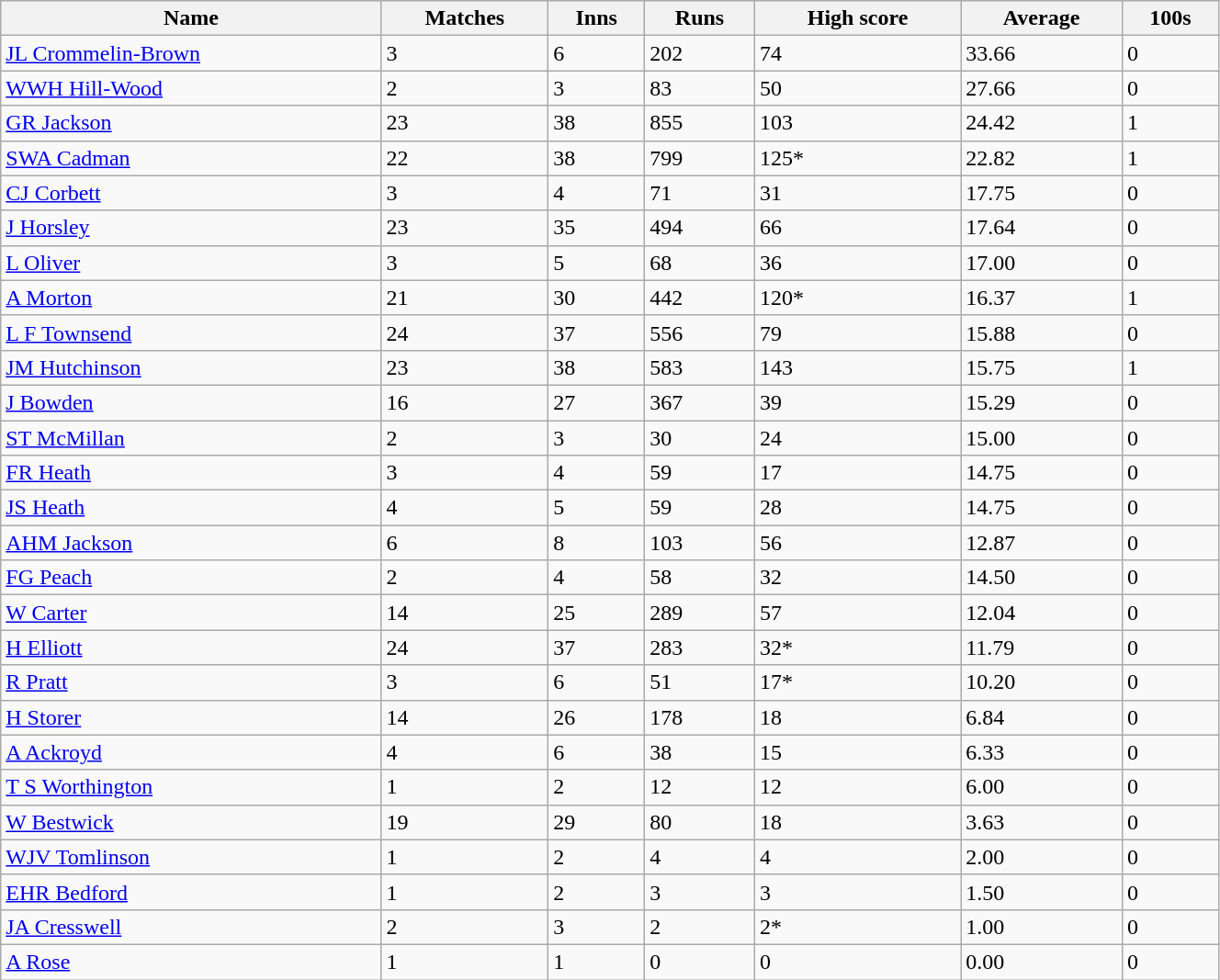<table class="wikitable sortable" style="width:70%;">
<tr style="background:#efefef;">
<th>Name</th>
<th>Matches</th>
<th>Inns</th>
<th>Runs</th>
<th>High score</th>
<th>Average</th>
<th>100s</th>
</tr>
<tr>
<td><a href='#'>JL Crommelin-Brown</a></td>
<td>3</td>
<td>6</td>
<td>202</td>
<td>74</td>
<td>33.66</td>
<td>0</td>
</tr>
<tr>
<td><a href='#'>WWH Hill-Wood</a></td>
<td>2</td>
<td>3</td>
<td>83</td>
<td>50</td>
<td>27.66</td>
<td>0</td>
</tr>
<tr>
<td><a href='#'>GR Jackson</a></td>
<td>23</td>
<td>38</td>
<td>855</td>
<td>103</td>
<td>24.42</td>
<td>1</td>
</tr>
<tr>
<td><a href='#'>SWA Cadman</a></td>
<td>22</td>
<td>38</td>
<td>799</td>
<td>125*</td>
<td>22.82</td>
<td>1</td>
</tr>
<tr>
<td><a href='#'>CJ Corbett</a></td>
<td>3</td>
<td>4</td>
<td>71</td>
<td>31</td>
<td>17.75</td>
<td>0</td>
</tr>
<tr>
<td><a href='#'>J Horsley</a></td>
<td>23</td>
<td>35</td>
<td>494</td>
<td>66</td>
<td>17.64</td>
<td>0</td>
</tr>
<tr>
<td><a href='#'>L Oliver</a></td>
<td>3</td>
<td>5</td>
<td>68</td>
<td>36</td>
<td>17.00</td>
<td>0</td>
</tr>
<tr>
<td><a href='#'>A Morton</a></td>
<td>21</td>
<td>30</td>
<td>442</td>
<td>120*</td>
<td>16.37</td>
<td>1</td>
</tr>
<tr>
<td><a href='#'>L F Townsend</a></td>
<td>24</td>
<td>37</td>
<td>556</td>
<td>79</td>
<td>15.88</td>
<td>0</td>
</tr>
<tr>
<td><a href='#'>JM Hutchinson</a></td>
<td>23</td>
<td>38</td>
<td>583</td>
<td>143</td>
<td>15.75</td>
<td>1</td>
</tr>
<tr>
<td><a href='#'>J Bowden</a></td>
<td>16</td>
<td>27</td>
<td>367</td>
<td>39</td>
<td>15.29</td>
<td>0</td>
</tr>
<tr>
<td><a href='#'>ST McMillan</a></td>
<td>2</td>
<td>3</td>
<td>30</td>
<td>24</td>
<td>15.00</td>
<td>0</td>
</tr>
<tr>
<td><a href='#'>FR Heath</a></td>
<td>3</td>
<td>4</td>
<td>59</td>
<td>17</td>
<td>14.75</td>
<td>0</td>
</tr>
<tr>
<td><a href='#'>JS Heath</a></td>
<td>4</td>
<td>5</td>
<td>59</td>
<td>28</td>
<td>14.75</td>
<td>0</td>
</tr>
<tr>
<td><a href='#'>AHM Jackson</a></td>
<td>6</td>
<td>8</td>
<td>103</td>
<td>56</td>
<td>12.87</td>
<td>0</td>
</tr>
<tr>
<td><a href='#'>FG Peach</a></td>
<td>2</td>
<td>4</td>
<td>58</td>
<td>32</td>
<td>14.50</td>
<td>0</td>
</tr>
<tr>
<td><a href='#'>W Carter</a></td>
<td>14</td>
<td>25</td>
<td>289</td>
<td>57</td>
<td>12.04</td>
<td>0</td>
</tr>
<tr>
<td><a href='#'>H Elliott</a></td>
<td>24</td>
<td>37</td>
<td>283</td>
<td>32*</td>
<td>11.79</td>
<td>0</td>
</tr>
<tr>
<td><a href='#'>R Pratt</a></td>
<td>3</td>
<td>6</td>
<td>51</td>
<td>17*</td>
<td>10.20</td>
<td>0</td>
</tr>
<tr>
<td><a href='#'>H Storer</a></td>
<td>14</td>
<td>26</td>
<td>178</td>
<td>18</td>
<td>6.84</td>
<td>0</td>
</tr>
<tr>
<td><a href='#'>A Ackroyd</a></td>
<td>4</td>
<td>6</td>
<td>38</td>
<td>15</td>
<td>6.33</td>
<td>0</td>
</tr>
<tr>
<td><a href='#'>T S Worthington</a></td>
<td>1</td>
<td>2</td>
<td>12</td>
<td>12</td>
<td>6.00</td>
<td>0</td>
</tr>
<tr>
<td><a href='#'>W Bestwick</a></td>
<td>19</td>
<td>29</td>
<td>80</td>
<td>18</td>
<td>3.63</td>
<td>0</td>
</tr>
<tr>
<td><a href='#'>WJV Tomlinson</a></td>
<td>1</td>
<td>2</td>
<td>4</td>
<td>4</td>
<td>2.00</td>
<td>0</td>
</tr>
<tr>
<td><a href='#'>EHR Bedford</a></td>
<td>1</td>
<td>2</td>
<td>3</td>
<td>3</td>
<td>1.50</td>
<td>0</td>
</tr>
<tr>
<td><a href='#'>JA Cresswell</a></td>
<td>2</td>
<td>3</td>
<td>2</td>
<td>2*</td>
<td>1.00</td>
<td>0</td>
</tr>
<tr>
<td><a href='#'>A Rose</a></td>
<td>1</td>
<td>1</td>
<td>0</td>
<td>0</td>
<td>0.00</td>
<td>0</td>
</tr>
</table>
